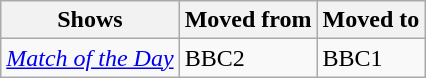<table class="wikitable">
<tr>
<th>Shows</th>
<th>Moved from</th>
<th>Moved to</th>
</tr>
<tr>
<td><em><a href='#'>Match of the Day</a></em></td>
<td>BBC2</td>
<td>BBC1</td>
</tr>
</table>
